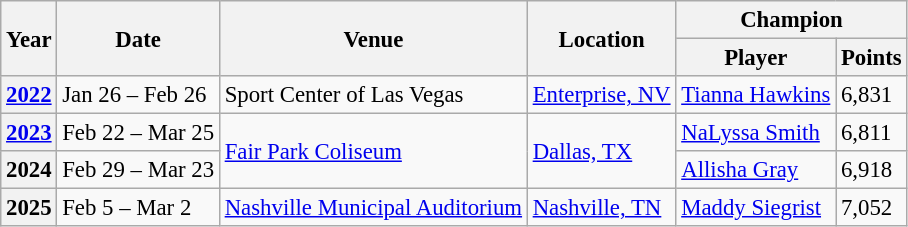<table class="wikitable" style="font-size:95%">
<tr>
<th scope="col" rowspan="2">Year</th>
<th scope="col" rowspan="2">Date</th>
<th scope="col" rowspan="2">Venue</th>
<th scope="col" rowspan="2">Location</th>
<th scope="col" colspan="2"> Champion</th>
</tr>
<tr>
<th scope="col">Player</th>
<th scope="col">Points</th>
</tr>
<tr>
<th scope="row"><a href='#'>2022</a></th>
<td>Jan 26 – Feb 26</td>
<td>Sport Center of Las Vegas</td>
<td><a href='#'>Enterprise, NV</a></td>
<td><a href='#'>Tianna Hawkins</a></td>
<td>6,831</td>
</tr>
<tr>
<th scope="row"><a href='#'>2023</a></th>
<td>Feb 22 – Mar 25</td>
<td rowspan="2"><a href='#'>Fair Park Coliseum</a></td>
<td rowspan="2"><a href='#'>Dallas, TX</a></td>
<td><a href='#'>NaLyssa Smith</a></td>
<td>6,811</td>
</tr>
<tr>
<th scope="row">2024</th>
<td>Feb 29 – Mar 23</td>
<td><a href='#'>Allisha Gray</a></td>
<td>6,918</td>
</tr>
<tr>
<th scope="row">2025</th>
<td>Feb 5 – Mar 2</td>
<td><a href='#'>Nashville Municipal Auditorium</a></td>
<td><a href='#'>Nashville, TN</a></td>
<td><a href='#'>Maddy Siegrist</a></td>
<td>7,052</td>
</tr>
</table>
